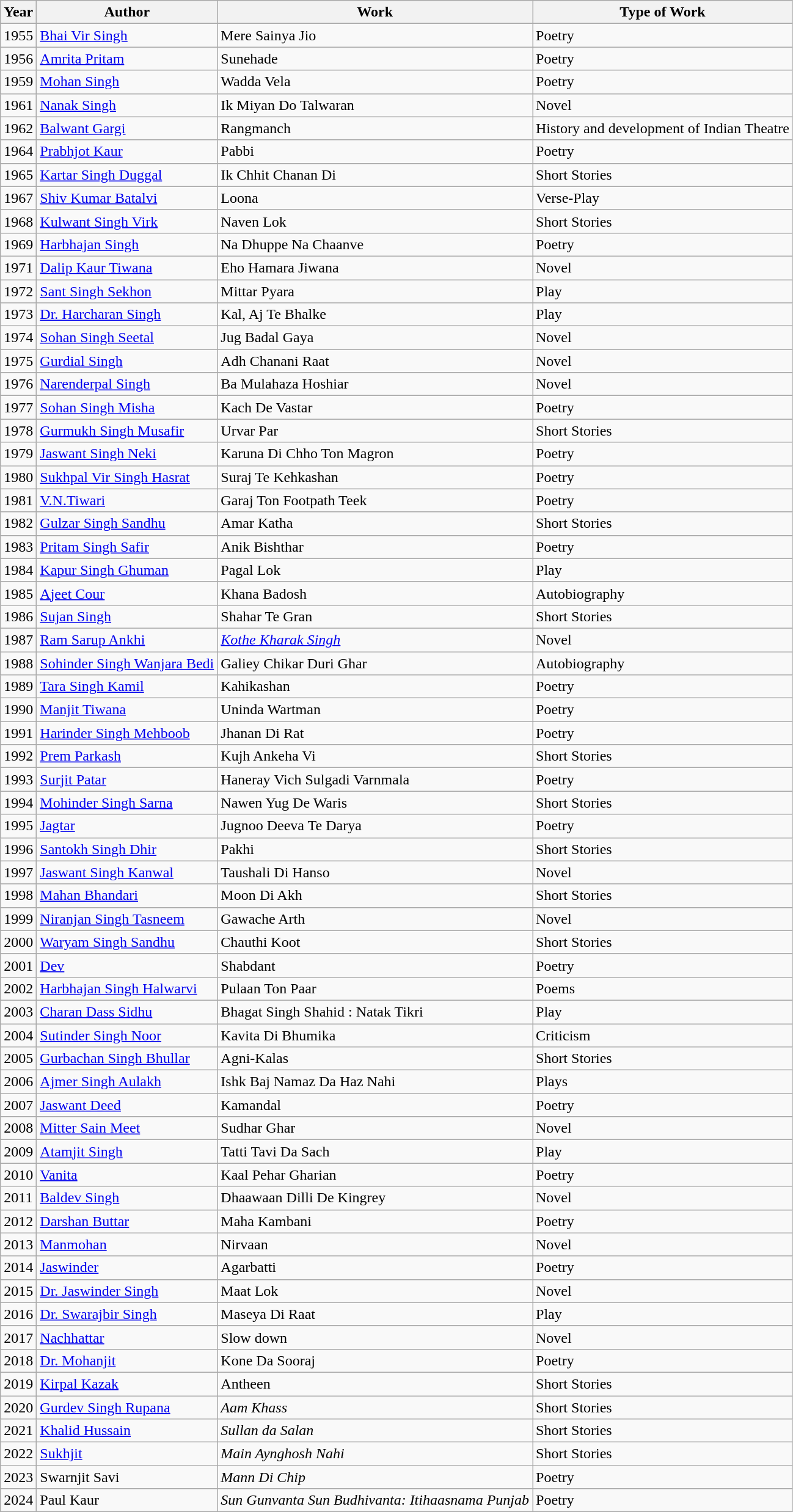<table class="wikitable">
<tr>
<th>Year</th>
<th>Author</th>
<th>Work</th>
<th>Type of Work</th>
</tr>
<tr>
<td>1955</td>
<td><a href='#'>Bhai Vir Singh</a></td>
<td>Mere Sainya Jio</td>
<td>Poetry</td>
</tr>
<tr>
<td>1956</td>
<td><a href='#'>Amrita Pritam</a></td>
<td>Sunehade</td>
<td>Poetry</td>
</tr>
<tr>
<td>1959</td>
<td><a href='#'>Mohan Singh</a></td>
<td>Wadda Vela</td>
<td>Poetry</td>
</tr>
<tr>
<td>1961</td>
<td><a href='#'>Nanak Singh</a></td>
<td>Ik Miyan Do Talwaran</td>
<td>Novel</td>
</tr>
<tr>
<td>1962</td>
<td><a href='#'>Balwant Gargi</a></td>
<td>Rangmanch</td>
<td>History and development of Indian Theatre</td>
</tr>
<tr>
<td>1964</td>
<td><a href='#'>Prabhjot Kaur</a></td>
<td>Pabbi</td>
<td>Poetry</td>
</tr>
<tr>
<td>1965</td>
<td><a href='#'>Kartar Singh Duggal</a></td>
<td>Ik Chhit Chanan Di</td>
<td>Short Stories</td>
</tr>
<tr>
<td>1967</td>
<td><a href='#'>Shiv Kumar Batalvi</a></td>
<td>Loona</td>
<td>Verse-Play</td>
</tr>
<tr>
<td>1968</td>
<td><a href='#'>Kulwant Singh Virk</a></td>
<td>Naven Lok</td>
<td>Short Stories</td>
</tr>
<tr>
<td>1969</td>
<td><a href='#'>Harbhajan Singh</a></td>
<td>Na Dhuppe Na Chaanve</td>
<td>Poetry</td>
</tr>
<tr>
<td>1971</td>
<td><a href='#'>Dalip Kaur Tiwana</a></td>
<td>Eho Hamara Jiwana</td>
<td>Novel</td>
</tr>
<tr>
<td>1972</td>
<td><a href='#'>Sant Singh Sekhon</a></td>
<td>Mittar Pyara</td>
<td>Play</td>
</tr>
<tr>
<td>1973</td>
<td><a href='#'>Dr. Harcharan Singh</a></td>
<td>Kal, Aj Te Bhalke</td>
<td>Play</td>
</tr>
<tr>
<td>1974</td>
<td><a href='#'>Sohan Singh Seetal</a></td>
<td>Jug Badal Gaya</td>
<td>Novel</td>
</tr>
<tr>
<td>1975</td>
<td><a href='#'>Gurdial Singh</a></td>
<td>Adh Chanani Raat</td>
<td>Novel</td>
</tr>
<tr>
<td>1976</td>
<td><a href='#'>Narenderpal Singh</a></td>
<td>Ba Mulahaza Hoshiar</td>
<td>Novel</td>
</tr>
<tr>
<td>1977</td>
<td><a href='#'>Sohan Singh Misha</a></td>
<td>Kach De Vastar</td>
<td>Poetry</td>
</tr>
<tr>
<td>1978</td>
<td><a href='#'>Gurmukh Singh Musafir</a></td>
<td>Urvar Par</td>
<td>Short Stories</td>
</tr>
<tr>
<td>1979</td>
<td><a href='#'>Jaswant Singh Neki</a></td>
<td>Karuna Di Chho Ton Magron</td>
<td>Poetry</td>
</tr>
<tr>
<td>1980</td>
<td><a href='#'>Sukhpal Vir Singh Hasrat</a></td>
<td>Suraj Te Kehkashan</td>
<td>Poetry</td>
</tr>
<tr>
<td>1981</td>
<td><a href='#'>V.N.Tiwari</a></td>
<td>Garaj Ton Footpath Teek</td>
<td>Poetry</td>
</tr>
<tr>
<td>1982</td>
<td><a href='#'>Gulzar Singh Sandhu</a></td>
<td>Amar Katha</td>
<td>Short Stories</td>
</tr>
<tr>
<td>1983</td>
<td><a href='#'>Pritam Singh Safir</a></td>
<td>Anik Bishthar</td>
<td>Poetry</td>
</tr>
<tr>
<td>1984</td>
<td><a href='#'>Kapur Singh Ghuman</a></td>
<td>Pagal Lok</td>
<td>Play</td>
</tr>
<tr>
<td>1985</td>
<td><a href='#'>Ajeet Cour</a></td>
<td>Khana Badosh</td>
<td>Autobiography</td>
</tr>
<tr>
<td>1986</td>
<td><a href='#'>Sujan Singh</a></td>
<td>Shahar Te Gran</td>
<td>Short Stories</td>
</tr>
<tr>
<td>1987</td>
<td><a href='#'>Ram Sarup Ankhi</a></td>
<td><em><a href='#'>Kothe Kharak Singh</a></em></td>
<td>Novel</td>
</tr>
<tr>
<td>1988</td>
<td><a href='#'>Sohinder Singh Wanjara Bedi</a></td>
<td>Galiey Chikar Duri Ghar</td>
<td>Autobiography</td>
</tr>
<tr>
<td>1989</td>
<td><a href='#'>Tara Singh Kamil</a></td>
<td>Kahikashan</td>
<td>Poetry</td>
</tr>
<tr>
<td>1990</td>
<td><a href='#'>Manjit Tiwana</a></td>
<td>Uninda Wartman</td>
<td>Poetry</td>
</tr>
<tr>
<td>1991</td>
<td><a href='#'>Harinder Singh Mehboob</a></td>
<td>Jhanan Di Rat</td>
<td>Poetry</td>
</tr>
<tr>
<td>1992</td>
<td><a href='#'>Prem Parkash</a></td>
<td>Kujh Ankeha Vi</td>
<td>Short Stories</td>
</tr>
<tr>
<td>1993</td>
<td><a href='#'>Surjit Patar</a></td>
<td>Haneray Vich Sulgadi Varnmala</td>
<td>Poetry</td>
</tr>
<tr>
<td>1994</td>
<td><a href='#'>Mohinder Singh Sarna</a></td>
<td>Nawen Yug De Waris</td>
<td>Short Stories</td>
</tr>
<tr>
<td>1995</td>
<td><a href='#'>Jagtar</a></td>
<td>Jugnoo Deeva Te Darya</td>
<td>Poetry</td>
</tr>
<tr>
<td>1996</td>
<td><a href='#'>Santokh Singh Dhir</a></td>
<td>Pakhi</td>
<td>Short Stories</td>
</tr>
<tr>
<td>1997</td>
<td><a href='#'>Jaswant Singh Kanwal</a></td>
<td>Taushali Di Hanso</td>
<td>Novel</td>
</tr>
<tr>
<td>1998</td>
<td><a href='#'>Mahan Bhandari</a></td>
<td>Moon Di Akh</td>
<td>Short Stories</td>
</tr>
<tr>
<td>1999</td>
<td><a href='#'>Niranjan Singh Tasneem</a></td>
<td>Gawache Arth</td>
<td>Novel</td>
</tr>
<tr>
<td>2000</td>
<td><a href='#'>Waryam Singh Sandhu</a></td>
<td>Chauthi Koot</td>
<td>Short Stories</td>
</tr>
<tr>
<td>2001</td>
<td><a href='#'>Dev</a></td>
<td>Shabdant</td>
<td>Poetry</td>
</tr>
<tr>
<td>2002</td>
<td><a href='#'>Harbhajan Singh Halwarvi</a></td>
<td>Pulaan Ton Paar</td>
<td>Poems</td>
</tr>
<tr>
<td>2003</td>
<td><a href='#'>Charan Dass Sidhu</a></td>
<td>Bhagat Singh Shahid : Natak Tikri</td>
<td>Play</td>
</tr>
<tr>
<td>2004</td>
<td><a href='#'>Sutinder Singh Noor</a></td>
<td>Kavita Di Bhumika</td>
<td>Criticism</td>
</tr>
<tr>
<td>2005</td>
<td><a href='#'>Gurbachan Singh Bhullar</a></td>
<td>Agni-Kalas</td>
<td>Short Stories</td>
</tr>
<tr>
<td>2006</td>
<td><a href='#'>Ajmer Singh Aulakh</a></td>
<td>Ishk Baj Namaz Da Haz Nahi</td>
<td>Plays</td>
</tr>
<tr>
<td>2007</td>
<td><a href='#'>Jaswant Deed</a></td>
<td>Kamandal</td>
<td>Poetry</td>
</tr>
<tr>
<td>2008</td>
<td><a href='#'>Mitter Sain Meet</a></td>
<td>Sudhar Ghar</td>
<td>Novel</td>
</tr>
<tr>
<td>2009</td>
<td><a href='#'>Atamjit Singh</a></td>
<td>Tatti Tavi Da Sach</td>
<td>Play</td>
</tr>
<tr>
<td>2010</td>
<td><a href='#'>Vanita</a></td>
<td>Kaal Pehar Gharian</td>
<td>Poetry</td>
</tr>
<tr>
<td>2011</td>
<td><a href='#'>Baldev Singh</a></td>
<td>Dhaawaan Dilli De Kingrey</td>
<td>Novel</td>
</tr>
<tr>
<td>2012</td>
<td><a href='#'>Darshan Buttar</a></td>
<td>Maha Kambani</td>
<td>Poetry</td>
</tr>
<tr>
<td>2013</td>
<td><a href='#'>Manmohan</a></td>
<td>Nirvaan</td>
<td>Novel</td>
</tr>
<tr>
<td>2014</td>
<td><a href='#'>Jaswinder</a></td>
<td>Agarbatti</td>
<td>Poetry</td>
</tr>
<tr>
<td>2015</td>
<td><a href='#'>Dr. Jaswinder Singh</a></td>
<td>Maat Lok</td>
<td>Novel</td>
</tr>
<tr>
<td>2016</td>
<td><a href='#'>Dr. Swarajbir Singh</a></td>
<td>Maseya Di Raat</td>
<td>Play</td>
</tr>
<tr>
<td>2017</td>
<td><a href='#'>Nachhattar</a></td>
<td>Slow down</td>
<td>Novel</td>
</tr>
<tr>
<td>2018</td>
<td><a href='#'>Dr. Mohanjit</a></td>
<td>Kone Da Sooraj</td>
<td>Poetry</td>
</tr>
<tr>
<td>2019</td>
<td><a href='#'>Kirpal Kazak</a></td>
<td>Antheen</td>
<td>Short Stories</td>
</tr>
<tr>
<td>2020</td>
<td><a href='#'>Gurdev Singh Rupana</a></td>
<td><em>Aam Khass</em></td>
<td>Short Stories</td>
</tr>
<tr>
<td>2021</td>
<td><a href='#'>Khalid Hussain</a></td>
<td><em>Sullan da Salan</em></td>
<td>Short Stories</td>
</tr>
<tr>
<td>2022</td>
<td><a href='#'>Sukhjit</a></td>
<td><em>Main Aynghosh Nahi</em></td>
<td>Short Stories</td>
</tr>
<tr>
<td>2023</td>
<td>Swarnjit Savi</td>
<td><em>Mann Di Chip</em></td>
<td>Poetry</td>
</tr>
<tr>
<td>2024</td>
<td>Paul Kaur</td>
<td><em>Sun Gunvanta Sun Budhivanta: Itihaasnama Punjab</em></td>
<td>Poetry</td>
</tr>
</table>
